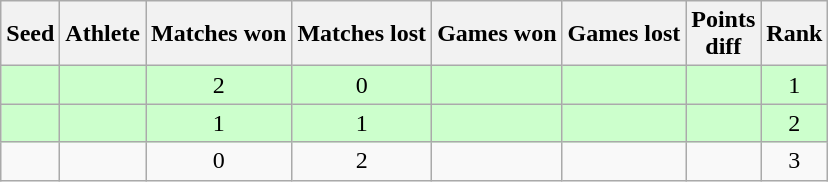<table class="wikitable">
<tr>
<th>Seed</th>
<th>Athlete</th>
<th>Matches won</th>
<th>Matches lost</th>
<th>Games won</th>
<th>Games lost</th>
<th>Points<br>diff</th>
<th>Rank</th>
</tr>
<tr bgcolor="#ccffcc">
<td align="center"></td>
<td></td>
<td align="center">2</td>
<td align="center">0</td>
<td align="center"></td>
<td align="center"></td>
<td align="center"></td>
<td align="center">1</td>
</tr>
<tr bgcolor="#ccffcc">
<td align="center"></td>
<td></td>
<td align="center">1</td>
<td align="center">1</td>
<td align="center"></td>
<td align="center"></td>
<td align="center"></td>
<td align="center">2</td>
</tr>
<tr>
<td align="center"></td>
<td></td>
<td align="center">0</td>
<td align="center">2</td>
<td align="center"></td>
<td align="center"></td>
<td align="center"></td>
<td align="center">3</td>
</tr>
</table>
